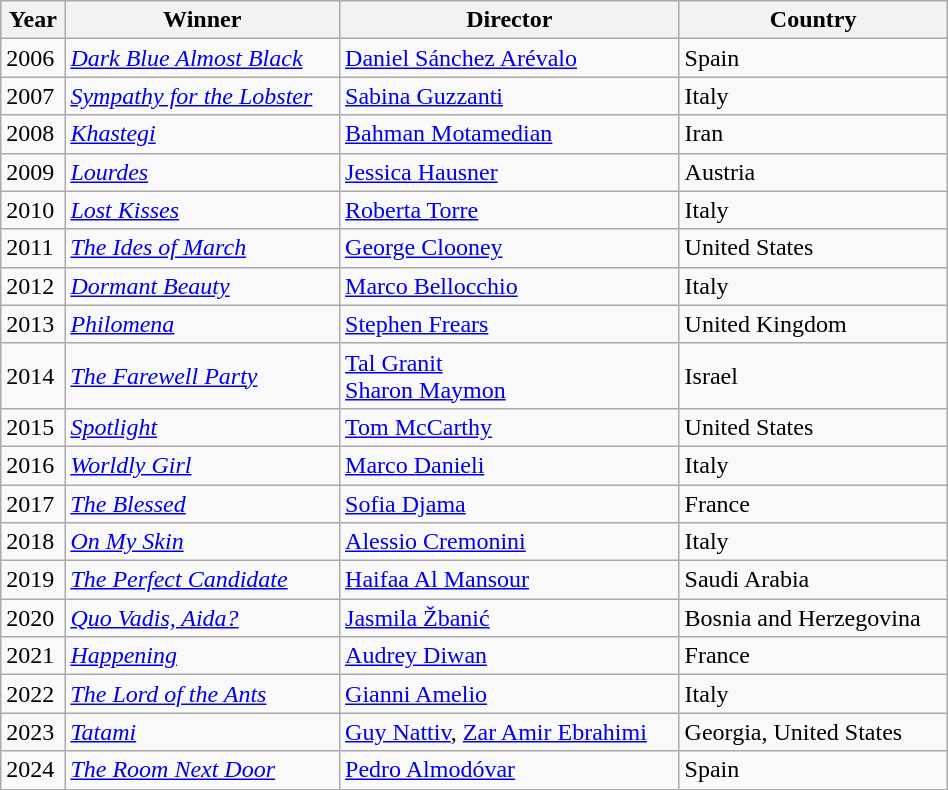<table class="wikitable" border="1" width="50%">
<tr bgcolor="efefef">
<th>Year</th>
<th>Winner</th>
<th>Director</th>
<th>Country</th>
</tr>
<tr>
<td>2006<br></td>
<td><em><a href='#'>Dark Blue Almost Black</a></em></td>
<td><a href='#'>Daniel Sánchez Arévalo</a></td>
<td>Spain</td>
</tr>
<tr>
<td>2007<br></td>
<td><em><a href='#'>Sympathy for the Lobster</a></em></td>
<td><a href='#'>Sabina Guzzanti</a></td>
<td>Italy</td>
</tr>
<tr>
<td>2008<br></td>
<td><em><a href='#'>Khastegi</a></em></td>
<td><a href='#'>Bahman Motamedian</a></td>
<td>Iran</td>
</tr>
<tr>
<td>2009<br></td>
<td><em><a href='#'>Lourdes</a></em></td>
<td><a href='#'>Jessica Hausner</a></td>
<td>Austria</td>
</tr>
<tr>
<td>2010<br></td>
<td><em><a href='#'>Lost Kisses</a></em></td>
<td><a href='#'>Roberta Torre</a></td>
<td>Italy</td>
</tr>
<tr>
<td>2011<br></td>
<td><em><a href='#'>The Ides of March</a></em></td>
<td><a href='#'>George Clooney</a></td>
<td>United States</td>
</tr>
<tr>
<td>2012<br></td>
<td><em><a href='#'>Dormant Beauty</a></em></td>
<td><a href='#'>Marco Bellocchio</a></td>
<td>Italy</td>
</tr>
<tr>
<td>2013<br></td>
<td><em><a href='#'>Philomena</a></em></td>
<td><a href='#'>Stephen Frears</a></td>
<td>United Kingdom</td>
</tr>
<tr>
<td>2014<br></td>
<td><em><a href='#'>The Farewell Party</a></em></td>
<td><a href='#'>Tal Granit</a><br><a href='#'>Sharon Maymon</a></td>
<td>Israel</td>
</tr>
<tr>
<td>2015<br></td>
<td><em><a href='#'>Spotlight</a></em></td>
<td><a href='#'>Tom McCarthy</a></td>
<td>United States</td>
</tr>
<tr>
<td>2016<br></td>
<td><em><a href='#'>Worldly Girl</a></em></td>
<td><a href='#'>Marco Danieli</a></td>
<td>Italy</td>
</tr>
<tr>
<td>2017</td>
<td><em><a href='#'>The Blessed</a></em></td>
<td><a href='#'>Sofia Djama</a></td>
<td>France</td>
</tr>
<tr>
<td>2018<br></td>
<td><em><a href='#'>On My Skin</a></em></td>
<td><a href='#'>Alessio Cremonini</a></td>
<td>Italy</td>
</tr>
<tr>
<td>2019<br></td>
<td><em><a href='#'>The Perfect Candidate</a></em></td>
<td><a href='#'>Haifaa Al Mansour</a></td>
<td>Saudi Arabia</td>
</tr>
<tr>
<td>2020<br></td>
<td><em><a href='#'>Quo Vadis, Aida?</a></em></td>
<td><a href='#'>Jasmila Žbanić</a></td>
<td>Bosnia and Herzegovina</td>
</tr>
<tr>
<td>2021<br></td>
<td><em><a href='#'>Happening</a></em></td>
<td><a href='#'>Audrey Diwan</a></td>
<td>France</td>
</tr>
<tr>
<td>2022<br></td>
<td><em><a href='#'>The Lord of the Ants</a></em></td>
<td><a href='#'>Gianni Amelio</a></td>
<td>Italy</td>
</tr>
<tr>
<td>2023<br></td>
<td><em><a href='#'>Tatami</a></em></td>
<td><a href='#'>Guy Nattiv</a>, <a href='#'>Zar Amir Ebrahimi</a></td>
<td>Georgia, United States</td>
</tr>
<tr>
<td>2024<br></td>
<td><em><a href='#'>The Room Next Door</a></em></td>
<td><a href='#'>Pedro Almodóvar</a></td>
<td>Spain</td>
</tr>
</table>
